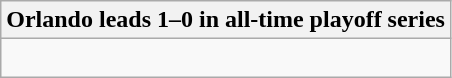<table class="wikitable collapsible collapsed">
<tr>
<th>Orlando leads 1–0 in all-time playoff series</th>
</tr>
<tr>
<td><br></td>
</tr>
</table>
